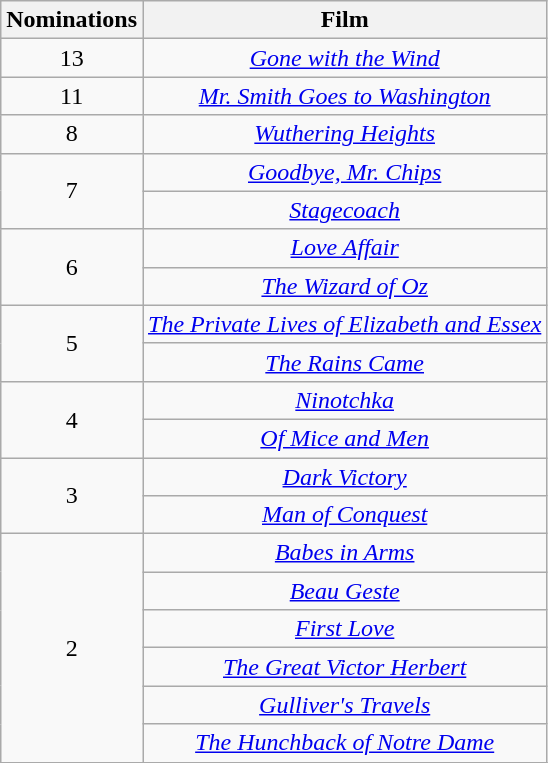<table class="wikitable" rowspan="2" style="text-align:center;">
<tr>
<th scope="col" style="width:55px;">Nominations</th>
<th scope="col" style="text-align:center;">Film</th>
</tr>
<tr>
<td rowspan="1" style="text-align:center">13</td>
<td><em><a href='#'>Gone with the Wind</a></em></td>
</tr>
<tr>
<td rowspan="1" style="text-align:center">11</td>
<td><em><a href='#'>Mr. Smith Goes to Washington</a></em></td>
</tr>
<tr>
<td rowspan="1" style="text-align:center">8</td>
<td><em><a href='#'>Wuthering Heights</a></em></td>
</tr>
<tr>
<td rowspan="2" style="text-align:center">7</td>
<td><em><a href='#'>Goodbye, Mr. Chips</a></em></td>
</tr>
<tr>
<td><em><a href='#'>Stagecoach</a></em></td>
</tr>
<tr>
<td rowspan="2" style="text-align:center">6</td>
<td><em><a href='#'>Love Affair</a></em></td>
</tr>
<tr>
<td><em><a href='#'>The Wizard of Oz</a></em></td>
</tr>
<tr>
<td rowspan="2" style="text-align:center">5</td>
<td><em><a href='#'>The Private Lives of Elizabeth and Essex</a></em></td>
</tr>
<tr>
<td><em><a href='#'>The Rains Came</a></em></td>
</tr>
<tr>
<td rowspan="2" style="text-align:center">4</td>
<td><em><a href='#'>Ninotchka</a></em></td>
</tr>
<tr>
<td><em><a href='#'>Of Mice and Men</a></em></td>
</tr>
<tr>
<td rowspan="2" style="text-align:center">3</td>
<td><em><a href='#'>Dark Victory</a></em></td>
</tr>
<tr>
<td><em><a href='#'>Man of Conquest</a></em></td>
</tr>
<tr>
<td rowspan="6" style="text-align:center">2</td>
<td><em><a href='#'>Babes in Arms</a></em></td>
</tr>
<tr>
<td><em><a href='#'>Beau Geste</a></em></td>
</tr>
<tr>
<td><em><a href='#'>First Love</a></em></td>
</tr>
<tr>
<td><em><a href='#'>The Great Victor Herbert</a></em></td>
</tr>
<tr>
<td><em><a href='#'>Gulliver's Travels</a></em></td>
</tr>
<tr>
<td><em><a href='#'>The Hunchback of Notre Dame</a></em></td>
</tr>
<tr>
</tr>
</table>
